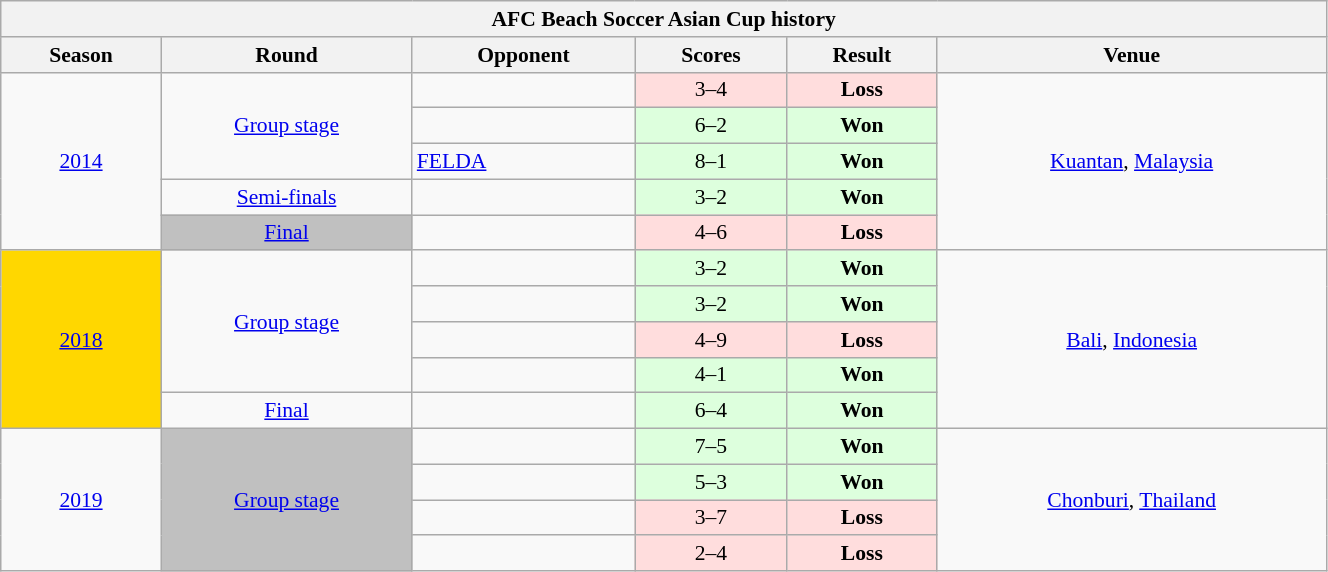<table class="wikitable collapsible collapsed" style="text-align:center; font-size:90%; width:70%;">
<tr>
<th colspan="6">AFC Beach Soccer Asian Cup history</th>
</tr>
<tr>
<th>Season</th>
<th>Round</th>
<th>Opponent</th>
<th>Scores</th>
<th>Result</th>
<th>Venue</th>
</tr>
<tr>
<td rowspan=5><a href='#'>2014</a></td>
<td rowspan=3><a href='#'>Group stage</a></td>
<td style="text-align:left"></td>
<td style="background:#fdd;">3–4</td>
<td style="background:#fdd;"><strong>Loss</strong></td>
<td rowspan=5> <a href='#'>Kuantan</a>, <a href='#'>Malaysia</a></td>
</tr>
<tr>
<td style="text-align:left"></td>
<td style="background:#dfd;">6–2</td>
<td style="background:#dfd;"><strong>Won</strong></td>
</tr>
<tr>
<td style="text-align:left"> <a href='#'>FELDA</a></td>
<td style="background:#dfd;">8–1</td>
<td style="background:#dfd;"><strong>Won</strong></td>
</tr>
<tr>
<td><a href='#'>Semi-finals</a></td>
<td style="text-align:left"></td>
<td style="background:#dfd;">3–2</td>
<td style="background:#dfd;"><strong>Won</strong></td>
</tr>
<tr>
<td style="background:silver;"><a href='#'>Final</a></td>
<td style="text-align:left"></td>
<td style="background:#fdd;">4–6</td>
<td style="background:#fdd;"><strong>Loss</strong></td>
</tr>
<tr>
<td rowspan=5 style="background-color:Gold;"><a href='#'>2018</a></td>
<td rowspan=4><a href='#'>Group stage</a></td>
<td style="text-align:left"></td>
<td style="background:#dfd;">3–2</td>
<td style="background:#dfd;"><strong>Won</strong></td>
<td rowspan=5> <a href='#'>Bali</a>, <a href='#'>Indonesia</a></td>
</tr>
<tr>
<td style="text-align:left"></td>
<td style="background:#dfd;">3–2</td>
<td style="background:#dfd;"><strong>Won</strong></td>
</tr>
<tr>
<td style="text-align:left"></td>
<td style="background:#fdd;">4–9</td>
<td style="background:#fdd;"><strong>Loss</strong></td>
</tr>
<tr>
<td style="text-align:left"></td>
<td style="background:#dfd;">4–1</td>
<td style="background:#dfd;"><strong>Won</strong></td>
</tr>
<tr>
<td><a href='#'>Final</a></td>
<td style="text-align:left"></td>
<td style="background:#dfd;">6–4</td>
<td style="background:#dfd;"><strong>Won</strong></td>
</tr>
<tr>
<td rowspan=5><a href='#'>2019</a></td>
<td rowspan=4 style="background:silver;"><a href='#'>Group stage</a></td>
<td style="text-align:left"></td>
<td style="background:#dfd;">7–5</td>
<td style="background:#dfd;"><strong>Won</strong></td>
<td rowspan=5> <a href='#'>Chonburi</a>, <a href='#'>Thailand</a></td>
</tr>
<tr>
<td style="text-align:left"></td>
<td style="background:#dfd;">5–3</td>
<td style="background:#dfd;"><strong>Won</strong></td>
</tr>
<tr>
<td style="text-align:left"></td>
<td style="background:#fdd;">3–7</td>
<td style="background:#fdd;"><strong>Loss</strong></td>
</tr>
<tr>
<td style="text-align:left"></td>
<td style="background:#fdd;">2–4</td>
<td style="background:#fdd;"><strong>Loss</strong></td>
</tr>
</table>
